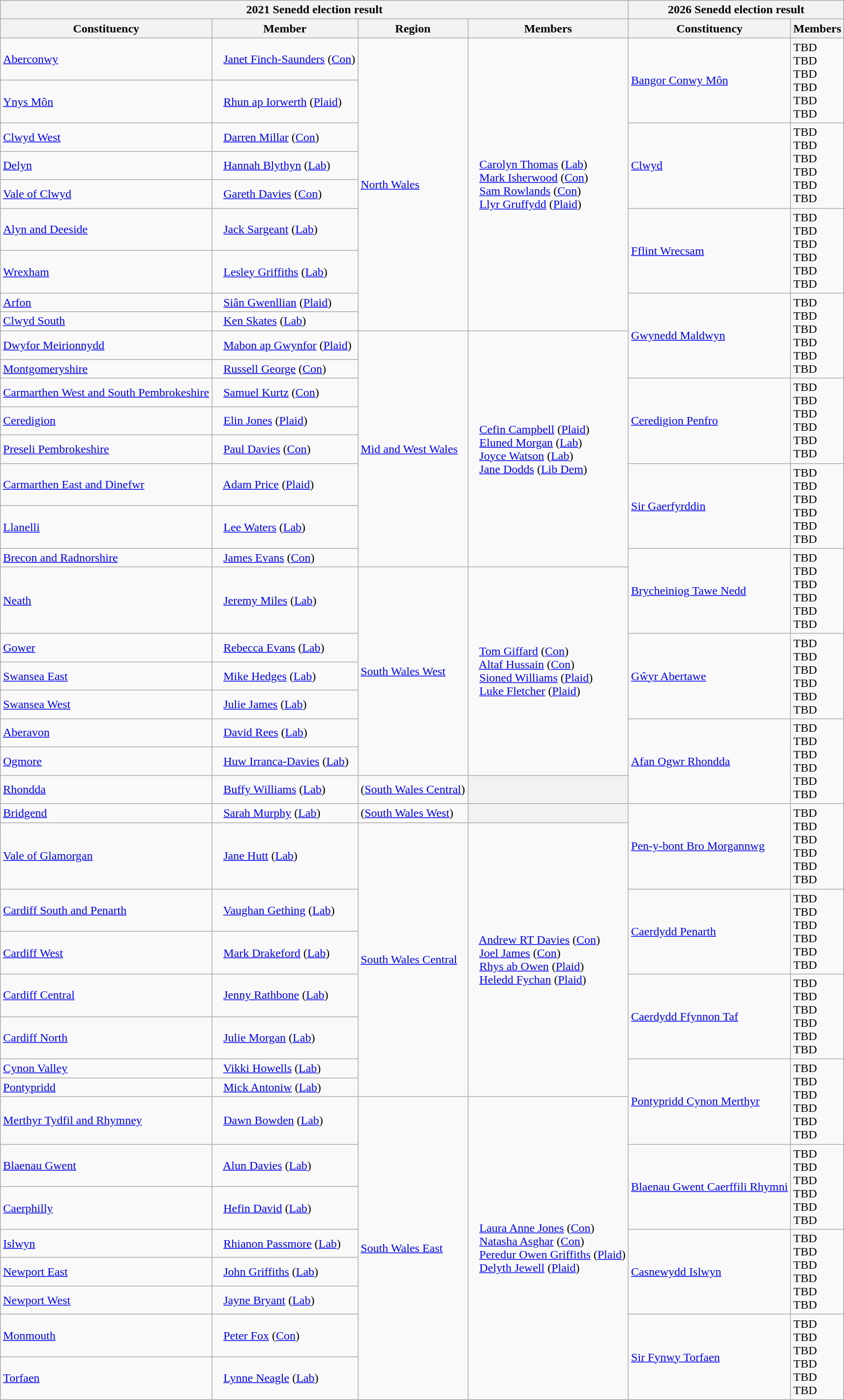<table class="wikitable">
<tr>
<th colspan="4">2021 Senedd election result</th>
<th colspan="2">2026 Senedd election result</th>
</tr>
<tr>
<th>Constituency</th>
<th>Member</th>
<th>Region</th>
<th>Members</th>
<th>Constituency</th>
<th>Members</th>
</tr>
<tr>
<td><a href='#'>Aberconwy</a></td>
<td><span>   </span><a href='#'>Janet Finch-Saunders</a> (<a href='#'>Con</a>)</td>
<td rowspan=9><a href='#'>North Wales</a></td>
<td rowspan=9><span>   </span><a href='#'>Carolyn Thomas</a> (<a href='#'>Lab</a>)<br><span>   </span><a href='#'>Mark Isherwood</a> (<a href='#'>Con</a>)<br><span>   </span><a href='#'>Sam Rowlands</a> (<a href='#'>Con</a>)<br><span>   </span><a href='#'>Llyr Gruffydd</a> (<a href='#'>Plaid</a>)</td>
<td rowspan=2><a href='#'>Bangor Conwy Môn</a></td>
<td rowspan=2>TBD<br>TBD<br>TBD<br>TBD<br>TBD<br>TBD</td>
</tr>
<tr>
<td><a href='#'>Ynys Môn</a></td>
<td><span>   </span><a href='#'>Rhun ap Iorwerth</a> (<a href='#'>Plaid</a>)</td>
</tr>
<tr>
<td><a href='#'>Clwyd West</a></td>
<td><span>   </span><a href='#'>Darren Millar</a> (<a href='#'>Con</a>)</td>
<td rowspan=3><a href='#'>Clwyd</a></td>
<td rowspan=3>TBD<br>TBD<br>TBD<br>TBD<br>TBD<br>TBD</td>
</tr>
<tr>
<td><a href='#'>Delyn</a></td>
<td><span>   </span><a href='#'>Hannah Blythyn</a> (<a href='#'>Lab</a>)</td>
</tr>
<tr>
<td><a href='#'>Vale of Clwyd</a></td>
<td><span>   </span><a href='#'>Gareth Davies</a> (<a href='#'>Con</a>)</td>
</tr>
<tr>
<td><a href='#'>Alyn and Deeside</a></td>
<td><span>   </span><a href='#'>Jack Sargeant</a> (<a href='#'>Lab</a>)</td>
<td rowspan=2><a href='#'>Fflint Wrecsam</a></td>
<td rowspan=2>TBD<br>TBD<br>TBD<br>TBD<br>TBD<br>TBD</td>
</tr>
<tr>
<td><a href='#'>Wrexham</a></td>
<td><span>   </span><a href='#'>Lesley Griffiths</a> (<a href='#'>Lab</a>)</td>
</tr>
<tr>
<td><a href='#'>Arfon</a></td>
<td><span>   </span><a href='#'>Siân Gwenllian</a> (<a href='#'>Plaid</a>)</td>
<td rowspan=4><a href='#'>Gwynedd Maldwyn</a></td>
<td rowspan=4>TBD<br>TBD<br>TBD<br>TBD<br>TBD<br>TBD</td>
</tr>
<tr>
<td><a href='#'>Clwyd South</a></td>
<td><span>   </span><a href='#'>Ken Skates</a> (<a href='#'>Lab</a>)</td>
</tr>
<tr>
<td><a href='#'>Dwyfor Meirionnydd</a></td>
<td><span>   </span><a href='#'>Mabon ap Gwynfor</a> (<a href='#'>Plaid</a>)</td>
<td rowspan=8><a href='#'>Mid and West Wales</a></td>
<td rowspan=8><span>   </span><a href='#'>Cefin Campbell</a> (<a href='#'>Plaid</a>)<br><span>   </span><a href='#'>Eluned Morgan</a> (<a href='#'>Lab</a>)<br><span>   </span><a href='#'>Joyce Watson</a> (<a href='#'>Lab</a>)<br><span>   </span><a href='#'>Jane Dodds</a> (<a href='#'>Lib Dem</a>)</td>
</tr>
<tr>
<td><a href='#'>Montgomeryshire</a></td>
<td><span>   </span><a href='#'>Russell George</a> (<a href='#'>Con</a>)</td>
</tr>
<tr>
<td><a href='#'>Carmarthen West and South Pembrokeshire</a></td>
<td><span>   </span><a href='#'>Samuel Kurtz</a> (<a href='#'>Con</a>)</td>
<td rowspan=3><a href='#'>Ceredigion Penfro</a></td>
<td rowspan=3>TBD<br>TBD<br>TBD<br>TBD<br>TBD<br>TBD</td>
</tr>
<tr>
<td><a href='#'>Ceredigion</a></td>
<td><span>   </span><a href='#'>Elin Jones</a> (<a href='#'>Plaid</a>)</td>
</tr>
<tr>
<td><a href='#'>Preseli Pembrokeshire</a></td>
<td><span>   </span><a href='#'>Paul Davies</a> (<a href='#'>Con</a>)</td>
</tr>
<tr>
<td><a href='#'>Carmarthen East and Dinefwr</a></td>
<td><span>   </span><a href='#'>Adam Price</a> (<a href='#'>Plaid</a>)</td>
<td rowspan=2><a href='#'>Sir Gaerfyrddin</a></td>
<td rowspan=2>TBD<br>TBD<br>TBD<br>TBD<br>TBD<br>TBD</td>
</tr>
<tr>
<td><a href='#'>Llanelli</a></td>
<td><span>   </span><a href='#'>Lee Waters</a> (<a href='#'>Lab</a>)</td>
</tr>
<tr>
<td><a href='#'>Brecon and Radnorshire</a></td>
<td><span>   </span><a href='#'>James Evans</a> (<a href='#'>Con</a>)</td>
<td rowspan=2><a href='#'>Brycheiniog Tawe Nedd</a></td>
<td rowspan=2>TBD<br>TBD<br>TBD<br>TBD<br>TBD<br>TBD</td>
</tr>
<tr>
<td><a href='#'>Neath</a></td>
<td><span>   </span><a href='#'>Jeremy Miles</a> (<a href='#'>Lab</a>)</td>
<td rowspan=6><a href='#'>South Wales West</a></td>
<td rowspan=6><span>   </span><a href='#'>Tom Giffard</a> (<a href='#'>Con</a>)<br><span>   </span><a href='#'>Altaf Hussain</a> (<a href='#'>Con</a>)<br><span>   </span><a href='#'>Sioned Williams</a> (<a href='#'>Plaid</a>)<br><span>   </span><a href='#'>Luke Fletcher</a> (<a href='#'>Plaid</a>)</td>
</tr>
<tr>
<td><a href='#'>Gower</a></td>
<td><span>   </span><a href='#'>Rebecca Evans</a> (<a href='#'>Lab</a>)</td>
<td rowspan=3><a href='#'>Gŵyr Abertawe</a></td>
<td rowspan=3>TBD<br>TBD<br>TBD<br>TBD<br>TBD<br>TBD</td>
</tr>
<tr>
<td><a href='#'>Swansea East</a></td>
<td><span>   </span><a href='#'>Mike Hedges</a> (<a href='#'>Lab</a>)</td>
</tr>
<tr>
<td><a href='#'>Swansea West</a></td>
<td><span>   </span><a href='#'>Julie James</a> (<a href='#'>Lab</a>)</td>
</tr>
<tr>
<td><a href='#'>Aberavon</a></td>
<td><span>   </span><a href='#'>David Rees</a> (<a href='#'>Lab</a>)</td>
<td rowspan=3><a href='#'>Afan Ogwr Rhondda</a></td>
<td rowspan=3>TBD<br>TBD<br>TBD<br>TBD<br>TBD<br>TBD</td>
</tr>
<tr>
<td><a href='#'>Ogmore</a></td>
<td><span>   </span><a href='#'>Huw Irranca-Davies</a> (<a href='#'>Lab</a>)</td>
</tr>
<tr>
<td><a href='#'>Rhondda</a></td>
<td><span>   </span><a href='#'>Buffy Williams</a> (<a href='#'>Lab</a>)</td>
<td>(<a href='#'>South Wales Central</a>)</td>
<th></th>
</tr>
<tr>
<td><a href='#'>Bridgend</a></td>
<td><span>   </span><a href='#'>Sarah Murphy</a> (<a href='#'>Lab</a>)</td>
<td>(<a href='#'>South Wales West</a>)</td>
<th></th>
<td rowspan=2><a href='#'>Pen-y-bont Bro Morgannwg</a></td>
<td rowspan=2>TBD<br>TBD<br>TBD<br>TBD<br>TBD<br>TBD</td>
</tr>
<tr>
<td><a href='#'>Vale of Glamorgan</a></td>
<td><span>   </span><a href='#'>Jane Hutt</a> (<a href='#'>Lab</a>)</td>
<td rowspan=7><a href='#'>South Wales Central</a></td>
<td rowspan=7><span>   </span><a href='#'>Andrew RT Davies</a> (<a href='#'>Con</a>)<br><span>   </span><a href='#'>Joel James</a> (<a href='#'>Con</a>)<br><span>   </span><a href='#'>Rhys ab Owen</a> (<a href='#'>Plaid</a>)<br><span>   </span><a href='#'>Heledd Fychan</a> (<a href='#'>Plaid</a>)</td>
</tr>
<tr>
<td><a href='#'>Cardiff South and Penarth</a></td>
<td><span>   </span><a href='#'>Vaughan Gething</a> (<a href='#'>Lab</a>)</td>
<td rowspan=2><a href='#'>Caerdydd Penarth</a></td>
<td rowspan=2>TBD<br>TBD<br>TBD<br>TBD<br>TBD<br>TBD</td>
</tr>
<tr>
<td><a href='#'>Cardiff West</a></td>
<td><span>   </span><a href='#'>Mark Drakeford</a> (<a href='#'>Lab</a>)</td>
</tr>
<tr>
<td><a href='#'>Cardiff Central</a></td>
<td><span>   </span><a href='#'>Jenny Rathbone</a> (<a href='#'>Lab</a>)</td>
<td rowspan=2><a href='#'>Caerdydd Ffynnon Taf</a></td>
<td rowspan=2>TBD<br>TBD<br>TBD<br>TBD<br>TBD<br>TBD</td>
</tr>
<tr>
<td><a href='#'>Cardiff North</a></td>
<td><span>   </span><a href='#'>Julie Morgan</a> (<a href='#'>Lab</a>)</td>
</tr>
<tr>
<td><a href='#'>Cynon Valley</a></td>
<td><span>   </span><a href='#'>Vikki Howells</a> (<a href='#'>Lab</a>)</td>
<td rowspan=3><a href='#'>Pontypridd Cynon Merthyr</a></td>
<td rowspan=3>TBD<br>TBD<br>TBD<br>TBD<br>TBD<br>TBD</td>
</tr>
<tr>
<td><a href='#'>Pontypridd</a></td>
<td><span>   </span><a href='#'>Mick Antoniw</a> (<a href='#'>Lab</a>)</td>
</tr>
<tr>
<td><a href='#'>Merthyr Tydfil and Rhymney</a></td>
<td><span>   </span><a href='#'>Dawn Bowden</a> (<a href='#'>Lab</a>)</td>
<td rowspan=8><a href='#'>South Wales East</a></td>
<td rowspan=8><span>   </span><a href='#'>Laura Anne Jones</a> (<a href='#'>Con</a>)<br><span>   </span><a href='#'>Natasha Asghar</a> (<a href='#'>Con</a>)<br><span>   </span><a href='#'>Peredur Owen Griffiths</a> (<a href='#'>Plaid</a>)<br><span>   </span><a href='#'>Delyth Jewell</a> (<a href='#'>Plaid</a>)</td>
</tr>
<tr>
<td><a href='#'>Blaenau Gwent</a></td>
<td><span>   </span><a href='#'>Alun Davies</a> (<a href='#'>Lab</a>)</td>
<td rowspan=2><a href='#'>Blaenau Gwent Caerffili Rhymni</a></td>
<td rowspan=2>TBD<br>TBD<br>TBD<br>TBD<br>TBD<br>TBD</td>
</tr>
<tr>
<td><a href='#'>Caerphilly</a></td>
<td><span>   </span><a href='#'>Hefin David</a> (<a href='#'>Lab</a>)</td>
</tr>
<tr>
<td><a href='#'>Islwyn</a></td>
<td><span>   </span><a href='#'>Rhianon Passmore</a> (<a href='#'>Lab</a>)</td>
<td rowspan=3><a href='#'>Casnewydd Islwyn</a></td>
<td rowspan=3>TBD<br>TBD<br>TBD<br>TBD<br>TBD<br>TBD</td>
</tr>
<tr>
<td><a href='#'>Newport East</a></td>
<td><span>   </span><a href='#'>John Griffiths</a> (<a href='#'>Lab</a>)</td>
</tr>
<tr>
<td><a href='#'>Newport West</a></td>
<td><span>   </span><a href='#'>Jayne Bryant</a> (<a href='#'>Lab</a>)</td>
</tr>
<tr>
<td><a href='#'>Monmouth</a></td>
<td><span>   </span><a href='#'>Peter Fox</a> (<a href='#'>Con</a>)</td>
<td rowspan=2><a href='#'>Sir Fynwy Torfaen</a></td>
<td rowspan=2>TBD<br>TBD<br>TBD<br>TBD<br>TBD<br>TBD</td>
</tr>
<tr>
<td><a href='#'>Torfaen</a></td>
<td><span>   </span><a href='#'>Lynne Neagle</a> (<a href='#'>Lab</a>)</td>
</tr>
</table>
